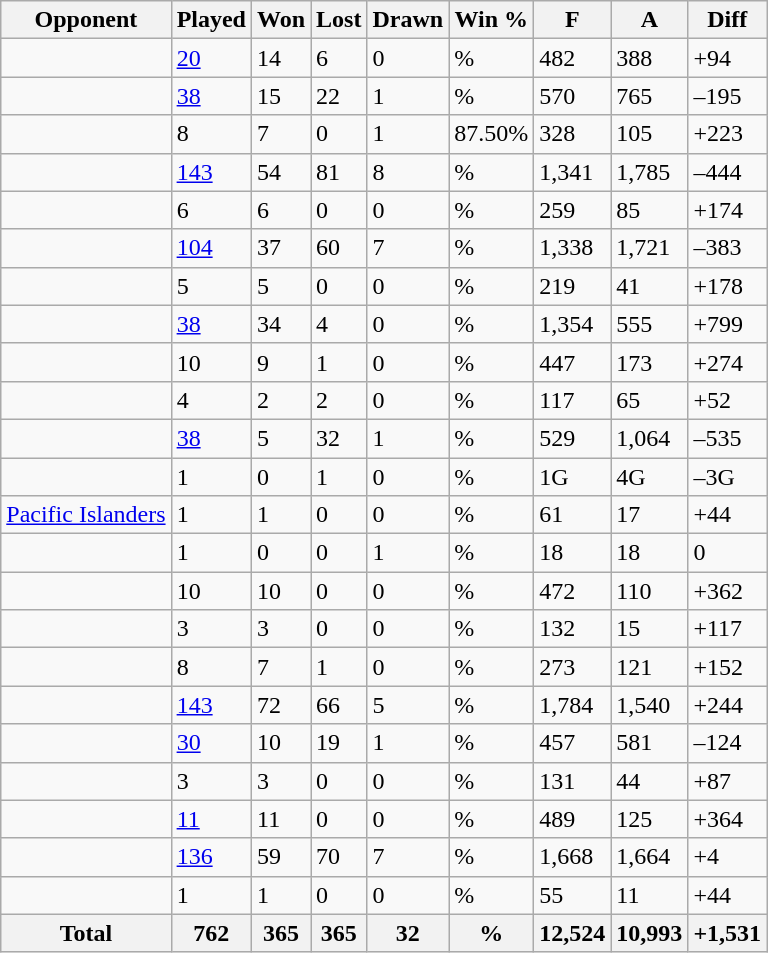<table class="wikitable sortable">
<tr>
<th>Opponent</th>
<th>Played</th>
<th>Won</th>
<th>Lost</th>
<th>Drawn</th>
<th>Win %</th>
<th>F</th>
<th>A</th>
<th>Diff</th>
</tr>
<tr>
<td></td>
<td><a href='#'>20</a></td>
<td>14</td>
<td>6</td>
<td>0</td>
<td>%</td>
<td>482</td>
<td>388</td>
<td>+94</td>
</tr>
<tr>
<td></td>
<td><a href='#'>38</a></td>
<td>15</td>
<td>22</td>
<td>1</td>
<td>%</td>
<td>570</td>
<td>765</td>
<td>–195</td>
</tr>
<tr>
<td></td>
<td>8</td>
<td>7</td>
<td>0</td>
<td>1</td>
<td>87.50%</td>
<td>328</td>
<td>105</td>
<td>+223</td>
</tr>
<tr>
<td></td>
<td><a href='#'>143</a></td>
<td>54</td>
<td>81</td>
<td>8</td>
<td>%</td>
<td>1,341</td>
<td>1,785</td>
<td>–444</td>
</tr>
<tr>
<td></td>
<td>6</td>
<td>6</td>
<td>0</td>
<td>0</td>
<td>%</td>
<td>259</td>
<td>85</td>
<td>+174</td>
</tr>
<tr>
<td></td>
<td><a href='#'>104</a></td>
<td>37</td>
<td>60</td>
<td>7</td>
<td>%</td>
<td>1,338</td>
<td>1,721</td>
<td>–383</td>
</tr>
<tr>
<td></td>
<td>5</td>
<td>5</td>
<td>0</td>
<td>0</td>
<td>%</td>
<td>219</td>
<td>41</td>
<td>+178</td>
</tr>
<tr>
<td></td>
<td><a href='#'>38</a></td>
<td>34</td>
<td>4</td>
<td>0</td>
<td>%</td>
<td>1,354</td>
<td>555</td>
<td>+799</td>
</tr>
<tr>
<td></td>
<td>10</td>
<td>9</td>
<td>1</td>
<td>0</td>
<td>%</td>
<td>447</td>
<td>173</td>
<td>+274</td>
</tr>
<tr>
<td></td>
<td>4</td>
<td>2</td>
<td>2</td>
<td>0</td>
<td>%</td>
<td>117</td>
<td>65</td>
<td>+52</td>
</tr>
<tr>
<td></td>
<td><a href='#'>38</a></td>
<td>5</td>
<td>32</td>
<td>1</td>
<td>%</td>
<td>529</td>
<td>1,064</td>
<td>–535</td>
</tr>
<tr>
<td></td>
<td>1</td>
<td>0</td>
<td>1</td>
<td>0</td>
<td>%</td>
<td>1G</td>
<td>4G</td>
<td>–3G</td>
</tr>
<tr>
<td> <a href='#'>Pacific Islanders</a></td>
<td>1</td>
<td>1</td>
<td>0</td>
<td>0</td>
<td>%</td>
<td>61</td>
<td>17</td>
<td>+44</td>
</tr>
<tr>
<td></td>
<td>1</td>
<td>0</td>
<td>0</td>
<td>1</td>
<td>%</td>
<td>18</td>
<td>18</td>
<td>0</td>
</tr>
<tr>
<td></td>
<td>10</td>
<td>10</td>
<td>0</td>
<td>0</td>
<td>%</td>
<td>472</td>
<td>110</td>
<td>+362</td>
</tr>
<tr>
<td></td>
<td>3</td>
<td>3</td>
<td>0</td>
<td>0</td>
<td>%</td>
<td>132</td>
<td>15</td>
<td>+117</td>
</tr>
<tr>
<td></td>
<td>8</td>
<td>7</td>
<td>1</td>
<td>0</td>
<td>%</td>
<td>273</td>
<td>121</td>
<td>+152</td>
</tr>
<tr>
<td></td>
<td><a href='#'>143</a></td>
<td>72</td>
<td>66</td>
<td>5</td>
<td>%</td>
<td>1,784</td>
<td>1,540</td>
<td>+244</td>
</tr>
<tr>
<td></td>
<td><a href='#'>30</a></td>
<td>10</td>
<td>19</td>
<td>1</td>
<td>%</td>
<td>457</td>
<td>581</td>
<td>–124</td>
</tr>
<tr>
<td></td>
<td>3</td>
<td>3</td>
<td>0</td>
<td>0</td>
<td>%</td>
<td>131</td>
<td>44</td>
<td>+87</td>
</tr>
<tr>
<td></td>
<td><a href='#'>11</a></td>
<td>11</td>
<td>0</td>
<td>0</td>
<td>%</td>
<td>489</td>
<td>125</td>
<td>+364</td>
</tr>
<tr>
<td></td>
<td><a href='#'>136</a></td>
<td>59</td>
<td>70</td>
<td>7</td>
<td>%</td>
<td>1,668</td>
<td>1,664</td>
<td>+4</td>
</tr>
<tr>
<td></td>
<td>1</td>
<td>1</td>
<td>0</td>
<td>0</td>
<td>%</td>
<td>55</td>
<td>11</td>
<td>+44</td>
</tr>
<tr class="sortbottom">
<th>Total</th>
<th>762</th>
<th>365</th>
<th>365</th>
<th>32</th>
<th>%</th>
<th>12,524</th>
<th>10,993</th>
<th>+1,531</th>
</tr>
</table>
